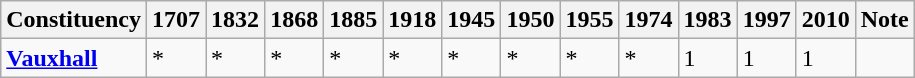<table class="wikitable">
<tr>
<th>Constituency</th>
<th>1707</th>
<th>1832</th>
<th>1868</th>
<th>1885</th>
<th>1918</th>
<th>1945</th>
<th>1950</th>
<th>1955</th>
<th>1974</th>
<th>1983</th>
<th>1997</th>
<th>2010</th>
<th>Note</th>
</tr>
<tr>
<td><strong><a href='#'>Vauxhall</a></strong></td>
<td>*</td>
<td>*</td>
<td>*</td>
<td>*</td>
<td>*</td>
<td>*</td>
<td>*</td>
<td>*</td>
<td>*</td>
<td>1</td>
<td>1</td>
<td>1</td>
</tr>
</table>
